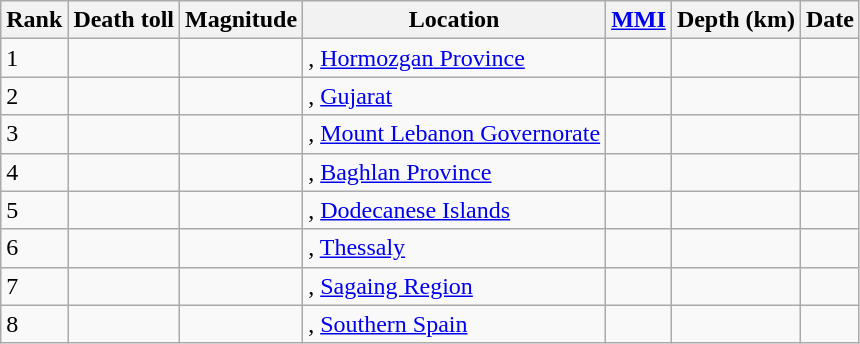<table class="sortable wikitable" style="font-size:100%;">
<tr>
<th>Rank</th>
<th>Death toll</th>
<th>Magnitude</th>
<th>Location</th>
<th><a href='#'>MMI</a></th>
<th>Depth (km)</th>
<th>Date</th>
</tr>
<tr>
<td>1</td>
<td></td>
<td></td>
<td>, <a href='#'>Hormozgan Province</a></td>
<td></td>
<td></td>
<td></td>
</tr>
<tr>
<td>2</td>
<td></td>
<td></td>
<td>, <a href='#'>Gujarat</a></td>
<td></td>
<td></td>
<td></td>
</tr>
<tr>
<td>3</td>
<td></td>
<td></td>
<td>, <a href='#'>Mount Lebanon Governorate</a></td>
<td></td>
<td></td>
<td></td>
</tr>
<tr>
<td>4</td>
<td></td>
<td></td>
<td>, <a href='#'>Baghlan Province</a></td>
<td></td>
<td></td>
<td></td>
</tr>
<tr>
<td>5</td>
<td></td>
<td></td>
<td>, <a href='#'>Dodecanese Islands</a></td>
<td></td>
<td></td>
<td></td>
</tr>
<tr>
<td>6</td>
<td></td>
<td></td>
<td>, <a href='#'>Thessaly</a></td>
<td></td>
<td></td>
<td></td>
</tr>
<tr>
<td>7</td>
<td></td>
<td></td>
<td>, <a href='#'>Sagaing Region</a></td>
<td></td>
<td></td>
<td></td>
</tr>
<tr>
<td>8</td>
<td></td>
<td></td>
<td>, <a href='#'>Southern Spain</a></td>
<td></td>
<td></td>
<td></td>
</tr>
</table>
